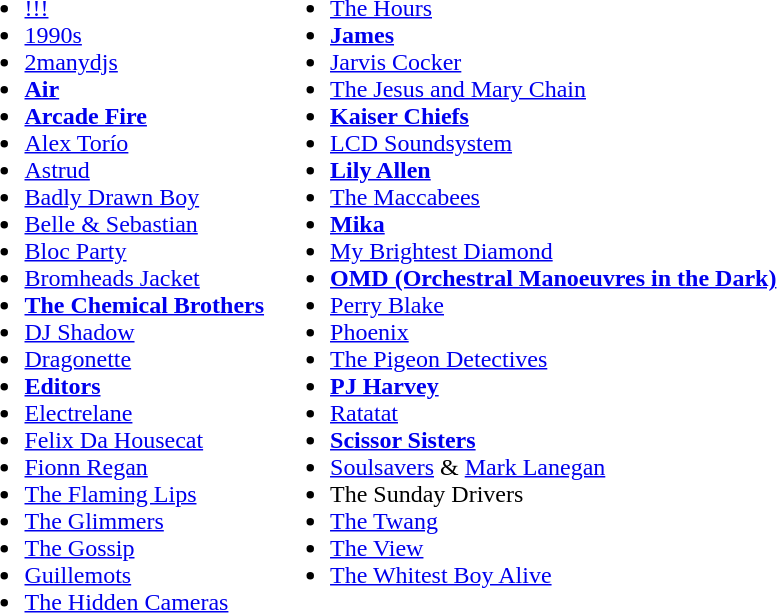<table>
<tr>
<td valign="top"><br><ul><li><a href='#'>!!!</a></li><li><a href='#'>1990s</a></li><li><a href='#'>2manydjs</a></li><li><strong><a href='#'>Air</a></strong></li><li><strong><a href='#'>Arcade Fire</a></strong></li><li><a href='#'>Alex Torío</a></li><li><a href='#'>Astrud</a></li><li><a href='#'>Badly Drawn Boy</a></li><li><a href='#'>Belle & Sebastian</a></li><li><a href='#'>Bloc Party</a></li><li><a href='#'>Bromheads Jacket</a></li><li><strong><a href='#'>The Chemical Brothers</a></strong></li><li><a href='#'>DJ Shadow</a></li><li><a href='#'>Dragonette</a></li><li><strong><a href='#'>Editors</a></strong></li><li><a href='#'>Electrelane</a></li><li><a href='#'>Felix Da Housecat</a></li><li><a href='#'>Fionn Regan</a></li><li><a href='#'>The Flaming Lips</a></li><li><a href='#'>The Glimmers</a></li><li><a href='#'>The Gossip</a></li><li><a href='#'>Guillemots</a></li><li><a href='#'>The Hidden Cameras</a></li></ul></td>
<td valign="top"><br><ul><li><a href='#'>The Hours</a></li><li><strong><a href='#'>James</a></strong></li><li><a href='#'>Jarvis Cocker</a></li><li><a href='#'>The Jesus and Mary Chain</a></li><li><strong><a href='#'>Kaiser Chiefs</a></strong></li><li><a href='#'>LCD Soundsystem</a></li><li><strong><a href='#'>Lily Allen</a></strong></li><li><a href='#'>The Maccabees</a></li><li><strong><a href='#'>Mika</a></strong></li><li><a href='#'>My Brightest Diamond</a></li><li><strong><a href='#'>OMD (Orchestral Manoeuvres in the Dark)</a></strong></li><li><a href='#'>Perry Blake</a></li><li><a href='#'>Phoenix</a></li><li><a href='#'>The Pigeon Detectives</a></li><li><strong><a href='#'>PJ Harvey</a></strong></li><li><a href='#'>Ratatat</a></li><li><strong><a href='#'>Scissor Sisters</a></strong></li><li><a href='#'>Soulsavers</a> & <a href='#'>Mark Lanegan</a></li><li>The Sunday Drivers</li><li><a href='#'>The Twang</a></li><li><a href='#'>The View</a></li><li><a href='#'>The Whitest Boy Alive</a></li></ul></td>
</tr>
</table>
